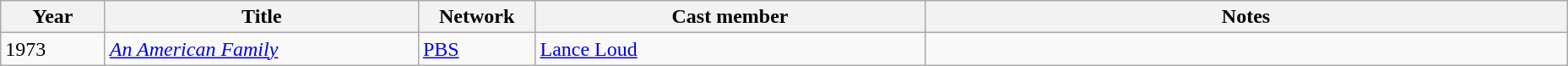<table class="sortable wikitable" style="margins:auto; width=95%;">
<tr>
<th width="75">Year</th>
<th style="width:240px;">Title</th>
<th width="85">Network</th>
<th style="width:300px;">Cast member</th>
<th style="width:500px;" class="unsortable">Notes</th>
</tr>
<tr valign="top">
<td>1973</td>
<td><em><a href='#'>An American Family</a></em></td>
<td><a href='#'>PBS</a></td>
<td><a href='#'>Lance Loud</a></td>
<td></td>
</tr>
</table>
